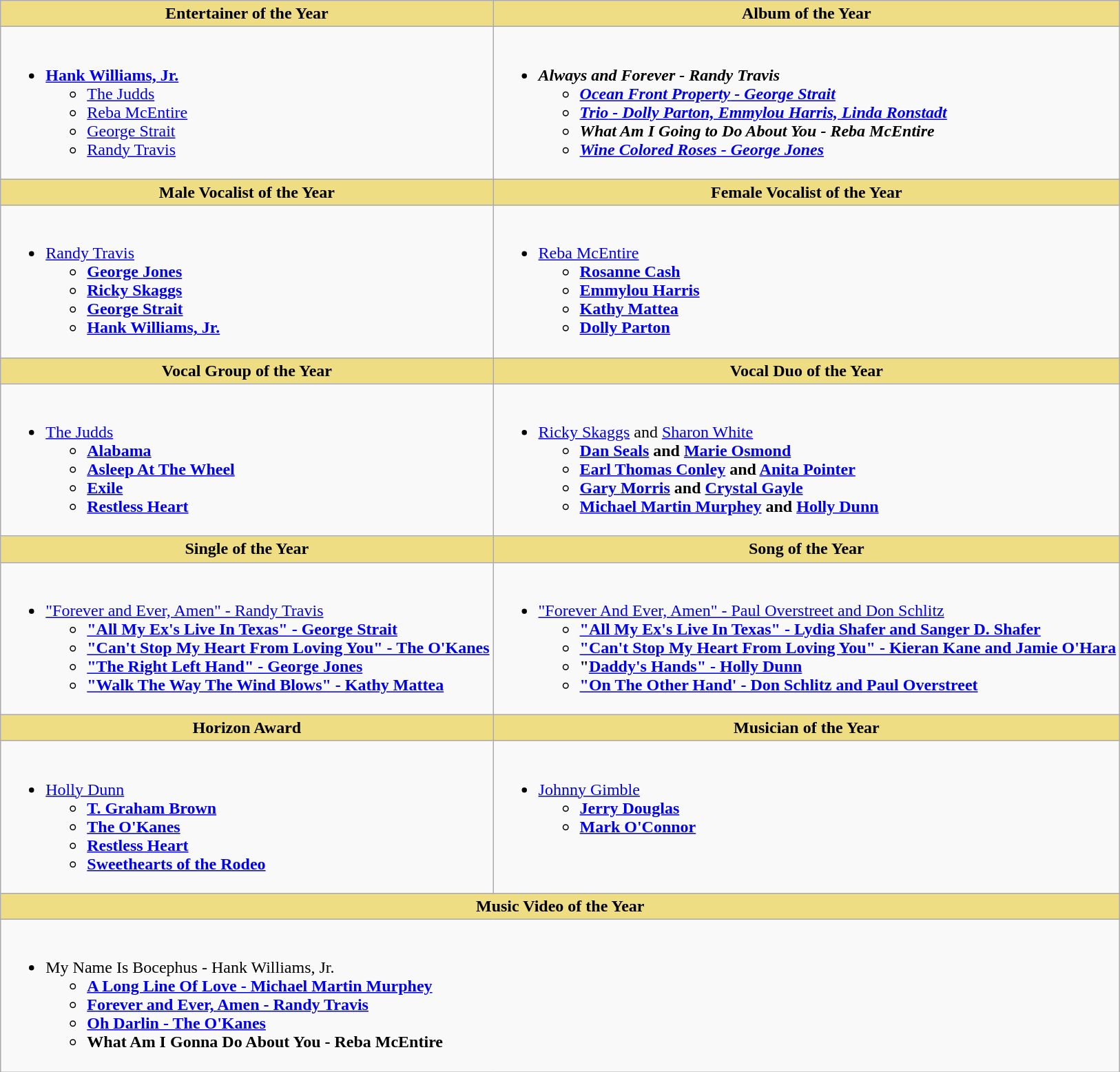<table class="wikitable">
<tr>
<th style="background:#EEDD85; width=50%">Entertainer of the Year</th>
<th style="background:#EEDD85; width=50%">Album of the Year</th>
</tr>
<tr>
<td valign="top"><br><ul><li><a href='#'><strong>Hank Williams, Jr.</strong></a><ul><li><a href='#'>The Judds</a></li><li><a href='#'>Reba McEntire</a></li><li><a href='#'>George Strait</a></li><li><a href='#'>Randy Travis</a></li></ul></li></ul></td>
<td valign="top"><br><ul><li><strong><em>Always and Forever<em> - Randy Travis<strong><ul><li><a href='#'></em>Ocean Front Property<em> - George Strait</a></li><li><a href='#'></em>Trio<em> - Dolly Parton, Emmylou Harris, Linda Ronstadt</a></li><li></em>What Am I Going to Do About You<em> - Reba McEntire</li><li><a href='#'></em>Wine Colored Roses<em> - George Jones</a></li></ul></li></ul></td>
</tr>
<tr>
<th style="background:#EEDD82; width=50%">Male Vocalist of the Year</th>
<th style="background:#EEDD82; width=50%">Female Vocalist of the Year</th>
</tr>
<tr>
<td valign="top"><br><ul><li><a href='#'></strong>Randy Travis<strong></a><ul><li><a href='#'>George Jones</a></li><li><a href='#'>Ricky Skaggs</a></li><li><a href='#'>George Strait</a></li><li><a href='#'>Hank Williams, Jr.</a></li></ul></li></ul></td>
<td valign="top"><br><ul><li></strong><a href='#'>Reba McEntire</a><strong><ul><li><a href='#'>Rosanne Cash</a></li><li><a href='#'>Emmylou Harris</a></li><li><a href='#'>Kathy Mattea</a></li><li><a href='#'>Dolly Parton</a></li></ul></li></ul></td>
</tr>
<tr>
<th style="background:#EEDD82; width=50%">Vocal Group of the Year</th>
<th style="background:#EEDD82; width=50%">Vocal Duo of the Year</th>
</tr>
<tr>
<td valign="top"><br><ul><li></strong><a href='#'>The Judds</a><strong><ul><li><a href='#'>Alabama</a></li><li><a href='#'>Asleep At The Wheel</a></li><li><a href='#'>Exile</a></li><li><a href='#'>Restless Heart</a></li></ul></li></ul></td>
<td valign="top"><br><ul><li></strong><a href='#'>Ricky Skaggs</a> and <a href='#'>Sharon White</a><strong><ul><li><a href='#'>Dan Seals</a> and <a href='#'>Marie Osmond</a></li><li><a href='#'>Earl Thomas Conley</a> and <a href='#'>Anita Pointer</a></li><li><a href='#'>Gary Morris</a> and <a href='#'>Crystal Gayle</a></li><li><a href='#'>Michael Martin Murphey</a> and <a href='#'>Holly Dunn</a></li></ul></li></ul></td>
</tr>
<tr>
<th style="background:#EEDD82; width=50%">Single of the Year</th>
<th style="background:#EEDD82; width=50%">Song of the Year</th>
</tr>
<tr>
<td valign="top"><br><ul><li><a href='#'></strong>"Forever and Ever, Amen" - Randy Travis<strong></a><ul><li><a href='#'>"All My Ex's Live In Texas" - George Strait</a></li><li><a href='#'>"Can't Stop My Heart From Loving You" - The O'Kanes</a></li><li><a href='#'>"The Right Left Hand" - George Jones</a></li><li><a href='#'>"Walk The Way The Wind Blows" - Kathy Mattea</a></li></ul></li></ul></td>
<td valign="top"><br><ul><li><a href='#'></strong>"Forever And Ever, Amen" - Paul Overstreet and Don Schlitz<strong></a><ul><li><a href='#'>"All My Ex's Live In Texas" - Lydia Shafer and Sanger D. Shafer</a></li><li><a href='#'>"Can't Stop My Heart From Loving You" - Kieran Kane and Jamie O'Hara</a></li><li>"<a href='#'>Daddy's Hands" - Holly Dunn</a></li><li><a href='#'>"On The Other Hand' - Don Schlitz and Paul Overstreet</a></li></ul></li></ul></td>
</tr>
<tr>
<th style="background:#EEDD82; width=50%">Horizon Award</th>
<th style="background:#EEDD82; width=50%">Musician of the Year</th>
</tr>
<tr>
<td valign="top"><br><ul><li></strong><a href='#'>Holly Dunn</a><strong><ul><li><a href='#'>T. Graham Brown</a></li><li><a href='#'>The O'Kanes</a></li><li><a href='#'>Restless Heart</a></li><li><a href='#'>Sweethearts of the Rodeo</a></li></ul></li></ul></td>
<td valign="top"><br><ul><li></strong><a href='#'>Johnny Gimble</a><strong><ul><li><a href='#'>Jerry Douglas</a></li><li><a href='#'>Mark O'Connor</a></li></ul></li></ul></td>
</tr>
<tr>
<th colspan="2" style="background:#EEDD82; width=50%">Music Video of the Year</th>
</tr>
<tr>
<td colspan="2" valign="top"><br><ul><li></strong>My Name Is Bocephus - Hank Williams, Jr.<strong><ul><li><a href='#'>A Long Line Of Love - Michael Martin Murphey</a></li><li><a href='#'>Forever and Ever, Amen - Randy Travis</a></li><li><a href='#'>Oh Darlin - The O'Kanes</a></li><li>What Am I Gonna Do About You - Reba McEntire</li></ul></li></ul></td>
</tr>
</table>
